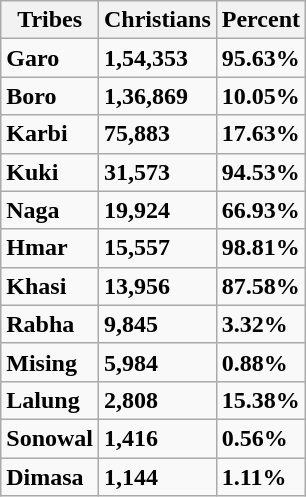<table class="wikitable">
<tr>
<th><strong>Tribes</strong></th>
<th><strong>Christians</strong></th>
<th><strong>Percent</strong></th>
</tr>
<tr>
<td><strong>Garo</strong></td>
<td><strong>1,54,353</strong></td>
<td><strong>95.63%</strong></td>
</tr>
<tr>
<td><strong>Boro</strong></td>
<td><strong>1,36,869</strong></td>
<td><strong>10.05%</strong></td>
</tr>
<tr>
<td><strong>Karbi</strong></td>
<td><strong>75,883</strong></td>
<td><strong>17.63%</strong></td>
</tr>
<tr>
<td><strong>Kuki</strong></td>
<td><strong>31,573</strong></td>
<td><strong>94.53%</strong></td>
</tr>
<tr>
<td><strong>Naga</strong></td>
<td><strong>19,924</strong></td>
<td><strong>66.93%</strong></td>
</tr>
<tr>
<td><strong>Hmar</strong></td>
<td><strong>15,557</strong></td>
<td><strong>98.81%</strong></td>
</tr>
<tr>
<td><strong>Khasi</strong></td>
<td><strong>13,956</strong></td>
<td><strong>87.58%</strong></td>
</tr>
<tr>
<td><strong>Rabha</strong></td>
<td><strong>9,845</strong></td>
<td><strong>3.32%</strong></td>
</tr>
<tr>
<td><strong>Mising</strong></td>
<td><strong>5,984</strong></td>
<td><strong>0.88%</strong></td>
</tr>
<tr>
<td><strong>Lalung</strong></td>
<td><strong>2,808</strong></td>
<td><strong>15.38%</strong></td>
</tr>
<tr>
<td><strong>Sonowal</strong></td>
<td><strong>1,416</strong></td>
<td><strong>0.56%</strong></td>
</tr>
<tr>
<td><strong>Dimasa</strong></td>
<td><strong>1,144</strong></td>
<td><strong>1.11%</strong></td>
</tr>
</table>
